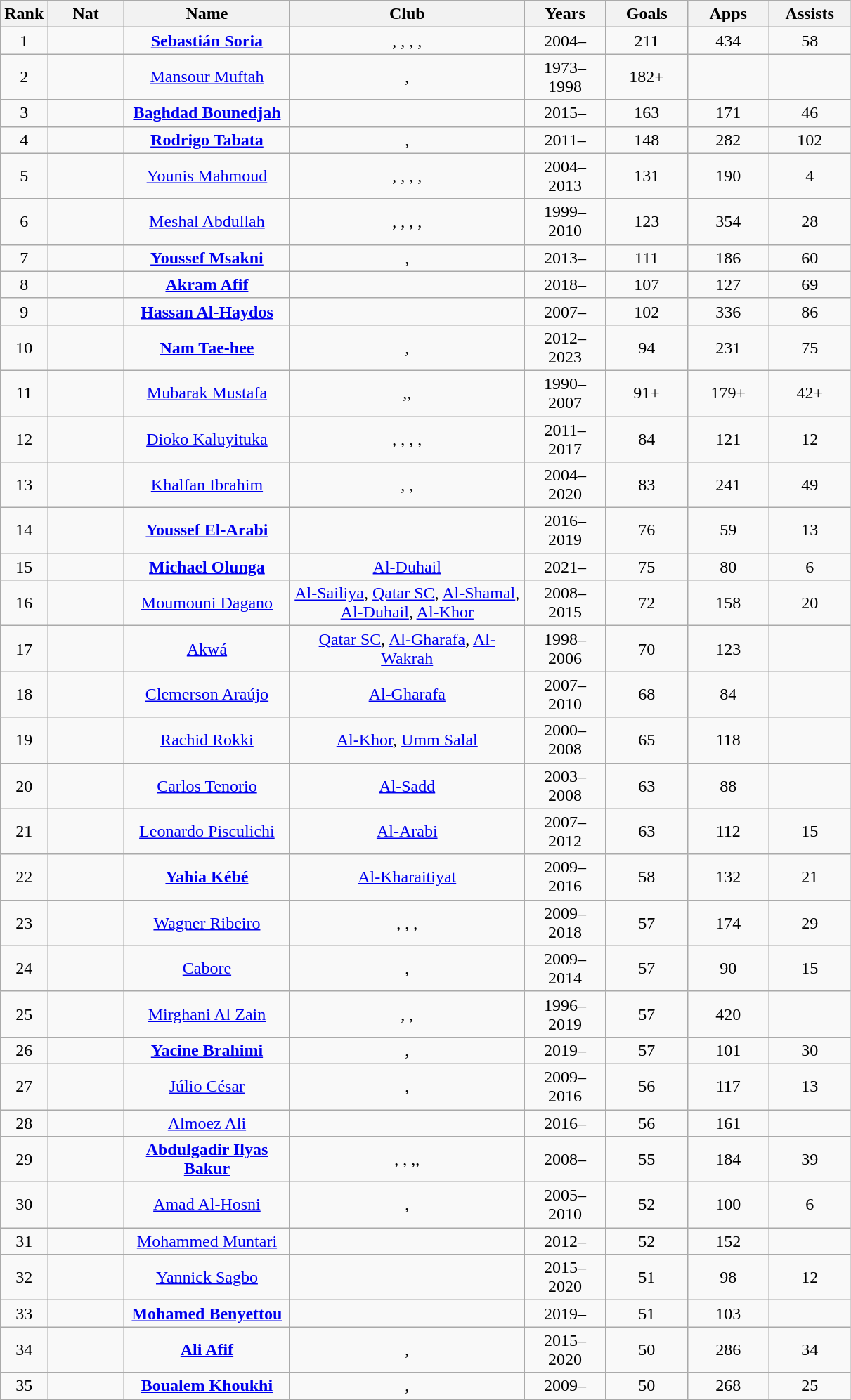<table class="wikitable sortable">
<tr>
<th width=20>Rank</th>
<th width=65>Nat</th>
<th width=150>Name</th>
<th width=215>Club</th>
<th width=70>Years</th>
<th width=70>Goals</th>
<th width=70>Apps</th>
<th width=70>Assists</th>
</tr>
<tr style="text-align:center;">
<td>1</td>
<td></td>
<td><strong><a href='#'>Sebastián Soria</a></strong></td>
<td>, , , , </td>
<td>2004–</td>
<td>211</td>
<td>434</td>
<td>58</td>
</tr>
<tr align=center>
<td>2</td>
<td></td>
<td><a href='#'>Mansour Muftah</a></td>
<td>, </td>
<td>1973–1998</td>
<td>182+</td>
<td></td>
<td></td>
</tr>
<tr align=center>
<td>3</td>
<td></td>
<td><strong><a href='#'>Baghdad Bounedjah</a></strong></td>
<td></td>
<td>2015–</td>
<td>163</td>
<td>171</td>
<td>46</td>
</tr>
<tr align=center>
<td>4</td>
<td></td>
<td><strong><a href='#'>Rodrigo Tabata</a></strong></td>
<td>, </td>
<td>2011–</td>
<td>148</td>
<td>282</td>
<td>102</td>
</tr>
<tr align=center>
<td>5</td>
<td></td>
<td><a href='#'>Younis Mahmoud</a></td>
<td>, , , , </td>
<td>2004–2013</td>
<td>131</td>
<td>190</td>
<td>4</td>
</tr>
<tr align=center>
<td>6</td>
<td></td>
<td><a href='#'>Meshal Abdullah</a></td>
<td>, , , , </td>
<td>1999–2010</td>
<td>123</td>
<td>354</td>
<td>28</td>
</tr>
<tr align=center>
<td>7</td>
<td></td>
<td><strong><a href='#'>Youssef Msakni</a></strong></td>
<td>, </td>
<td>2013–</td>
<td>111</td>
<td>186</td>
<td>60</td>
</tr>
<tr align=center>
<td>8</td>
<td></td>
<td align=center><strong><a href='#'>Akram Afif</a></strong></td>
<td></td>
<td>2018–</td>
<td>107</td>
<td>127</td>
<td>69</td>
</tr>
<tr align=center>
<td>9</td>
<td></td>
<td><strong><a href='#'>Hassan Al-Haydos</a></strong></td>
<td></td>
<td>2007–</td>
<td>102</td>
<td>336</td>
<td>86</td>
</tr>
<tr align=center>
<td>10</td>
<td></td>
<td><strong><a href='#'>Nam Tae-hee</a></strong></td>
<td>, </td>
<td>2012–2023</td>
<td>94</td>
<td>231</td>
<td>75</td>
</tr>
<tr align=center>
<td>11</td>
<td></td>
<td><a href='#'>Mubarak Mustafa</a></td>
<td>,,</td>
<td>1990–2007</td>
<td>91+</td>
<td>179+</td>
<td>42+</td>
</tr>
<tr align=center>
<td>12</td>
<td></td>
<td><a href='#'>Dioko Kaluyituka</a></td>
<td> , ,  , , </td>
<td>2011–2017</td>
<td>84</td>
<td>121</td>
<td>12</td>
</tr>
<tr align=center>
<td>13</td>
<td></td>
<td><a href='#'>Khalfan Ibrahim</a></td>
<td> , ,  </td>
<td>2004–2020</td>
<td>83</td>
<td>241</td>
<td>49</td>
</tr>
<tr align=center>
<td>14</td>
<td></td>
<td><strong><a href='#'>Youssef El-Arabi</a></strong></td>
<td></td>
<td>2016–2019</td>
<td>76</td>
<td>59</td>
<td>13</td>
</tr>
<tr align=center>
<td>15</td>
<td></td>
<td><strong><a href='#'>Michael Olunga</a></strong></td>
<td><a href='#'>Al-Duhail</a></td>
<td>2021–</td>
<td>75</td>
<td>80</td>
<td>6</td>
</tr>
<tr align=center>
<td>16</td>
<td></td>
<td><a href='#'>Moumouni Dagano</a></td>
<td><a href='#'>Al-Sailiya</a>, <a href='#'>Qatar SC</a>, <a href='#'>Al-Shamal</a>, <a href='#'>Al-Duhail</a>, <a href='#'>Al-Khor</a></td>
<td>2008–2015</td>
<td>72</td>
<td>158</td>
<td>20</td>
</tr>
<tr align=center>
<td>17</td>
<td></td>
<td><a href='#'>Akwá</a></td>
<td><a href='#'>Qatar SC</a>, <a href='#'>Al-Gharafa</a>, <a href='#'>Al-Wakrah</a></td>
<td>1998–2006</td>
<td>70</td>
<td>123</td>
<td></td>
</tr>
<tr align=center>
<td>18</td>
<td></td>
<td><a href='#'>Clemerson Araújo</a></td>
<td><a href='#'>Al-Gharafa</a></td>
<td>2007–2010</td>
<td>68</td>
<td>84</td>
<td></td>
</tr>
<tr align=center>
<td>19</td>
<td></td>
<td align=center><a href='#'>Rachid Rokki</a></td>
<td><a href='#'>Al-Khor</a>, <a href='#'>Umm Salal</a></td>
<td>2000–2008</td>
<td>65</td>
<td>118</td>
<td></td>
</tr>
<tr align=center>
<td>20</td>
<td></td>
<td><a href='#'>Carlos Tenorio</a></td>
<td><a href='#'>Al-Sadd</a></td>
<td>2003–2008</td>
<td>63</td>
<td>88</td>
<td></td>
</tr>
<tr align=center>
<td>21</td>
<td></td>
<td><a href='#'>Leonardo Pisculichi</a></td>
<td><a href='#'>Al-Arabi</a></td>
<td>2007–2012</td>
<td>63</td>
<td>112</td>
<td>15</td>
</tr>
<tr align=center>
<td>22</td>
<td></td>
<td><strong><a href='#'>Yahia Kébé</a></strong></td>
<td><a href='#'>Al-Kharaitiyat</a></td>
<td>2009–2016</td>
<td>58</td>
<td>132</td>
<td>21</td>
</tr>
<tr align=center>
<td>23</td>
<td></td>
<td align=center><a href='#'>Wagner Ribeiro</a></td>
<td>, , ,</td>
<td>2009–2018</td>
<td>57</td>
<td>174</td>
<td>29</td>
</tr>
<tr align=center>
<td>24</td>
<td></td>
<td><a href='#'>Cabore</a></td>
<td>, </td>
<td>2009–2014</td>
<td>57</td>
<td>90</td>
<td>15</td>
</tr>
<tr align=center>
<td>25</td>
<td></td>
<td><a href='#'>Mirghani Al Zain</a></td>
<td>,  ,</td>
<td>1996–2019</td>
<td>57</td>
<td>420</td>
<td></td>
</tr>
<tr align=center>
<td>26</td>
<td></td>
<td><strong><a href='#'>Yacine Brahimi</a></strong></td>
<td>,  </td>
<td>2019–</td>
<td>57</td>
<td>101</td>
<td>30</td>
</tr>
<tr align=center>
<td>27</td>
<td></td>
<td><a href='#'>Júlio César</a></td>
<td>, </td>
<td>2009–2016</td>
<td>56</td>
<td>117</td>
<td>13</td>
</tr>
<tr align=center>
<td>28</td>
<td></td>
<td><a href='#'>Almoez Ali</a></td>
<td></td>
<td>2016–</td>
<td>56</td>
<td>161</td>
<td></td>
</tr>
<tr align=center>
<td>29</td>
<td></td>
<td><strong><a href='#'>Abdulgadir Ilyas Bakur</a></strong></td>
<td>, , ,,</td>
<td>2008–</td>
<td>55</td>
<td>184</td>
<td>39</td>
</tr>
<tr align=center>
<td>30</td>
<td></td>
<td><a href='#'>Amad Al-Hosni</a></td>
<td>,</td>
<td>2005–2010</td>
<td>52</td>
<td>100</td>
<td>6</td>
</tr>
<tr align=center>
<td>31</td>
<td></td>
<td><a href='#'>Mohammed Muntari</a></td>
<td></td>
<td>2012–</td>
<td>52</td>
<td>152</td>
<td></td>
</tr>
<tr align=center>
<td>32</td>
<td></td>
<td><a href='#'>Yannick Sagbo</a></td>
<td></td>
<td>2015–2020</td>
<td>51</td>
<td>98</td>
<td>12</td>
</tr>
<tr align=center>
<td>33</td>
<td></td>
<td><strong><a href='#'>Mohamed Benyettou</a></strong></td>
<td></td>
<td>2019–</td>
<td>51</td>
<td>103</td>
<td></td>
</tr>
<tr align=center>
<td>34</td>
<td></td>
<td><strong><a href='#'>Ali Afif</a></strong></td>
<td> ,</td>
<td>2015–2020</td>
<td>50</td>
<td>286</td>
<td>34</td>
</tr>
<tr align=center>
<td>35</td>
<td></td>
<td><strong><a href='#'>Boualem Khoukhi</a></strong></td>
<td> ,</td>
<td>2009–</td>
<td>50</td>
<td>268</td>
<td>25</td>
</tr>
<tr>
</tr>
</table>
